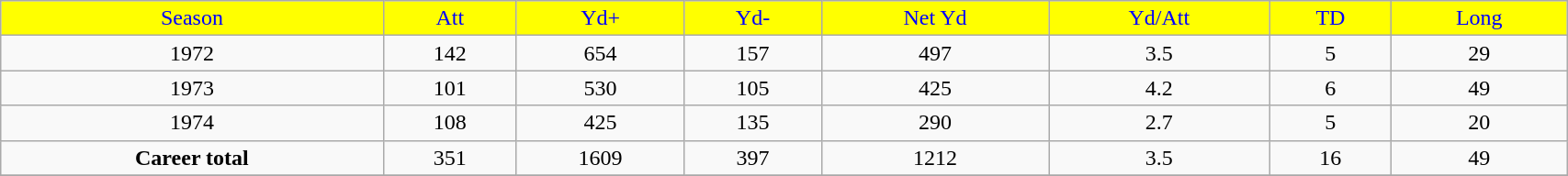<table class="wikitable" width="90%">
<tr align="center"  style="background:yellow;color:blue;">
<td>Season</td>
<td>Att</td>
<td>Yd+</td>
<td>Yd-</td>
<td>Net Yd</td>
<td>Yd/Att</td>
<td>TD</td>
<td>Long</td>
</tr>
<tr align="center" bgcolor="">
<td>1972</td>
<td>142</td>
<td>654</td>
<td>157</td>
<td>497</td>
<td>3.5</td>
<td>5</td>
<td>29</td>
</tr>
<tr align="center" bgcolor="">
<td>1973</td>
<td>101</td>
<td>530</td>
<td>105</td>
<td>425</td>
<td>4.2</td>
<td>6</td>
<td>49</td>
</tr>
<tr align="center" bgcolor="">
<td>1974</td>
<td>108</td>
<td>425</td>
<td>135</td>
<td>290</td>
<td>2.7</td>
<td>5</td>
<td>20</td>
</tr>
<tr align="center" bgcolor="">
<td><strong>Career total</strong></td>
<td>351</td>
<td>1609</td>
<td>397</td>
<td>1212</td>
<td>3.5</td>
<td>16</td>
<td>49</td>
</tr>
<tr align="center" bgcolor="">
</tr>
</table>
